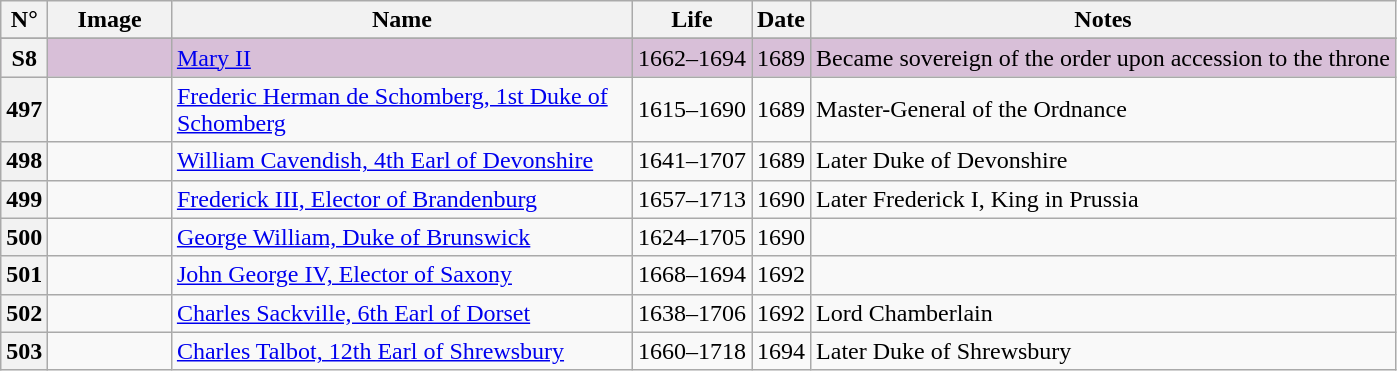<table class="wikitable">
<tr>
<th>N°</th>
<th style="width: 75px;">Image</th>
<th style="width: 300px;">Name</th>
<th>Life</th>
<th>Date</th>
<th>Notes</th>
</tr>
<tr id="William III & Mary II">
</tr>
<tr bgcolor="#D8BFD8">
<th>S8</th>
<td></td>
<td><a href='#'>Mary II</a></td>
<td>1662–1694</td>
<td>1689</td>
<td>Became sovereign of the order upon accession to the throne</td>
</tr>
<tr>
<th>497</th>
<td></td>
<td><a href='#'>Frederic Herman de Schomberg, 1st Duke of Schomberg</a></td>
<td>1615–1690</td>
<td>1689</td>
<td>Master-General of the Ordnance</td>
</tr>
<tr>
<th>498</th>
<td></td>
<td><a href='#'>William Cavendish, 4th Earl of Devonshire</a></td>
<td>1641–1707</td>
<td>1689</td>
<td>Later Duke of Devonshire</td>
</tr>
<tr>
<th>499</th>
<td></td>
<td><a href='#'>Frederick III, Elector of Brandenburg</a></td>
<td>1657–1713</td>
<td>1690</td>
<td>Later Frederick I, King in Prussia</td>
</tr>
<tr>
<th>500</th>
<td></td>
<td><a href='#'>George William, Duke of Brunswick</a></td>
<td>1624–1705</td>
<td>1690</td>
<td></td>
</tr>
<tr>
<th>501</th>
<td></td>
<td><a href='#'>John George IV, Elector of Saxony</a></td>
<td>1668–1694</td>
<td>1692</td>
<td></td>
</tr>
<tr>
<th>502</th>
<td></td>
<td><a href='#'>Charles Sackville, 6th Earl of Dorset</a></td>
<td>1638–1706</td>
<td>1692</td>
<td>Lord Chamberlain</td>
</tr>
<tr>
<th>503</th>
<td></td>
<td><a href='#'>Charles Talbot, 12th Earl of Shrewsbury</a></td>
<td>1660–1718</td>
<td>1694</td>
<td>Later Duke of Shrewsbury</td>
</tr>
</table>
